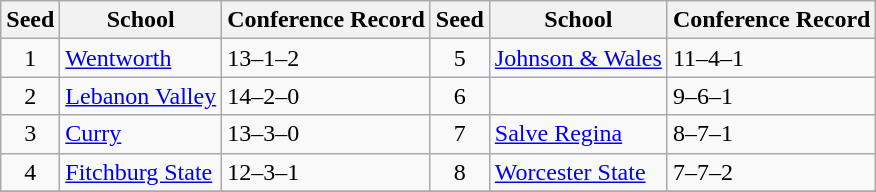<table class="wikitable">
<tr>
<th>Seed</th>
<th>School</th>
<th>Conference Record</th>
<th>Seed</th>
<th>School</th>
<th>Conference Record</th>
</tr>
<tr>
<td align=center>1</td>
<td><a href='#'>Wentworth</a></td>
<td>13–1–2</td>
<td align=center>5</td>
<td><a href='#'>Johnson & Wales</a></td>
<td>11–4–1</td>
</tr>
<tr>
<td align=center>2</td>
<td><a href='#'>Lebanon Valley</a></td>
<td>14–2–0</td>
<td align=center>6</td>
<td><a href='#'></a></td>
<td>9–6–1</td>
</tr>
<tr>
<td align=center>3</td>
<td><a href='#'>Curry</a></td>
<td>13–3–0</td>
<td align=center>7</td>
<td><a href='#'>Salve Regina</a></td>
<td>8–7–1</td>
</tr>
<tr>
<td align=center>4</td>
<td><a href='#'>Fitchburg State</a></td>
<td>12–3–1</td>
<td align=center>8</td>
<td><a href='#'>Worcester State</a></td>
<td>7–7–2</td>
</tr>
<tr>
</tr>
</table>
